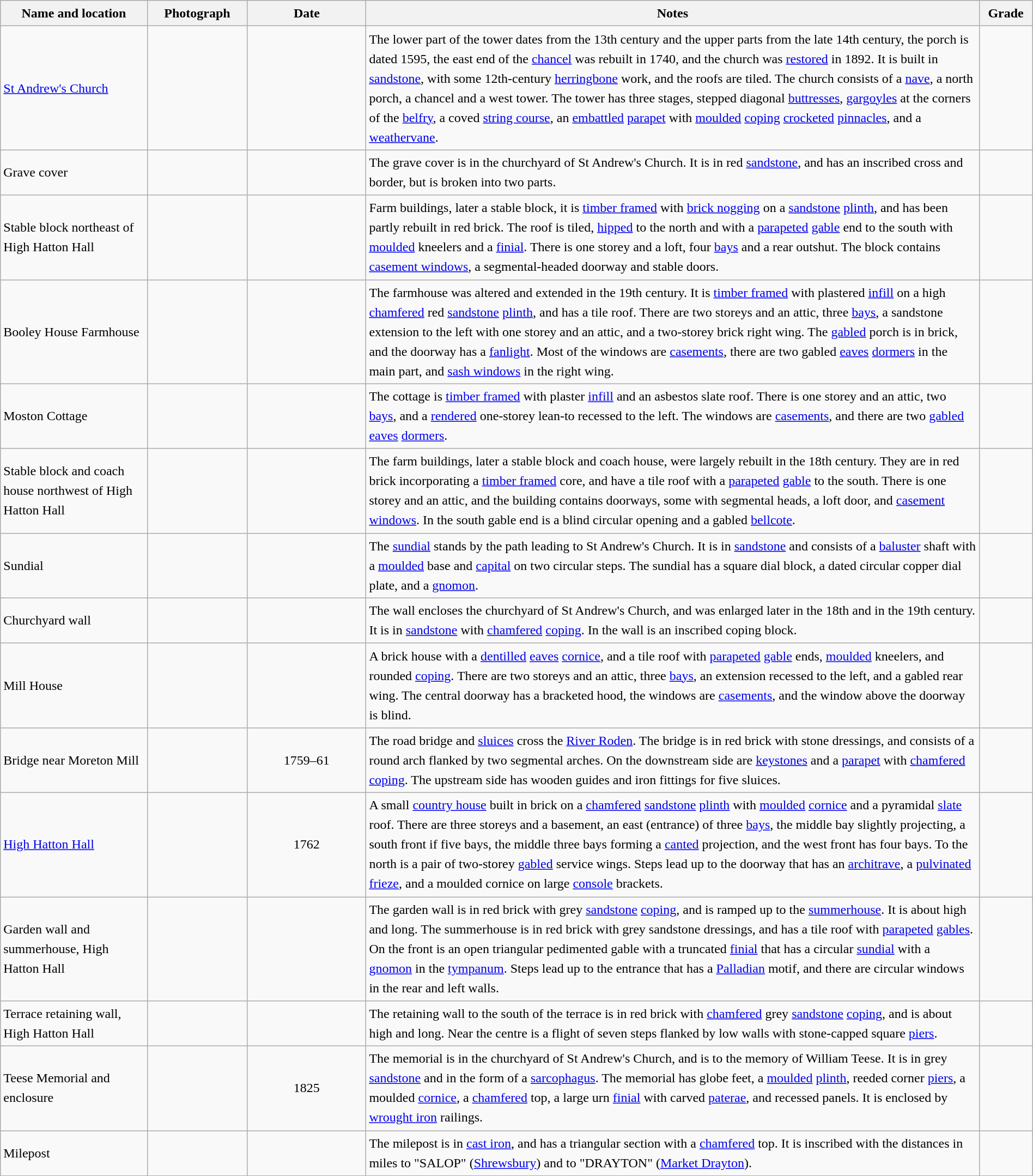<table class="wikitable sortable plainrowheaders" style="width:100%; border:0; text-align:left; line-height:150%;">
<tr>
<th scope="col"  style="width:150px">Name and location</th>
<th scope="col"  style="width:100px" class="unsortable">Photograph</th>
<th scope="col"  style="width:120px">Date</th>
<th scope="col"  style="width:650px" class="unsortable">Notes</th>
<th scope="col"  style="width:50px">Grade</th>
</tr>
<tr>
<td><a href='#'>St Andrew's Church</a><br><small></small></td>
<td></td>
<td align="center"></td>
<td>The lower part of the tower dates from the 13th century and the upper parts from the late 14th century, the porch is dated 1595, the east end of the <a href='#'>chancel</a> was rebuilt in 1740, and the church was <a href='#'>restored</a> in 1892.  It is built in <a href='#'>sandstone</a>, with some 12th-century <a href='#'>herringbone</a> work, and the roofs are tiled.  The church consists of a <a href='#'>nave</a>, a north porch, a chancel and a west tower.  The tower has three stages, stepped diagonal <a href='#'>buttresses</a>, <a href='#'>gargoyles</a> at the corners of the <a href='#'>belfry</a>, a coved <a href='#'>string course</a>, an <a href='#'>embattled</a> <a href='#'>parapet</a> with <a href='#'>moulded</a> <a href='#'>coping</a> <a href='#'>crocketed</a> <a href='#'>pinnacles</a>, and a <a href='#'>weathervane</a>.</td>
<td align="center" ></td>
</tr>
<tr>
<td>Grave cover<br><small></small></td>
<td></td>
<td align="center"></td>
<td>The grave cover is in the churchyard of St Andrew's Church.  It is in red <a href='#'>sandstone</a>, and has an inscribed cross and border, but is broken into two parts.</td>
<td align="center" ></td>
</tr>
<tr>
<td>Stable block northeast of High Hatton Hall<br><small></small></td>
<td></td>
<td align="center"></td>
<td>Farm buildings, later a stable block, it is <a href='#'>timber framed</a> with <a href='#'>brick nogging</a> on a <a href='#'>sandstone</a> <a href='#'>plinth</a>, and has been partly rebuilt in red brick.  The roof is tiled, <a href='#'>hipped</a> to the north and with a <a href='#'>parapeted</a> <a href='#'>gable</a> end to the south with <a href='#'>moulded</a> kneelers and a <a href='#'>finial</a>.  There is one storey and a loft, four <a href='#'>bays</a> and a rear outshut.  The block contains <a href='#'>casement windows</a>, a segmental-headed doorway and stable doors.</td>
<td align="center" ></td>
</tr>
<tr>
<td>Booley House Farmhouse<br><small></small></td>
<td></td>
<td align="center"></td>
<td>The farmhouse was altered and extended in the 19th century.  It is <a href='#'>timber framed</a> with plastered <a href='#'>infill</a> on a high <a href='#'>chamfered</a> red <a href='#'>sandstone</a> <a href='#'>plinth</a>, and has a tile roof.  There are two storeys and an attic, three <a href='#'>bays</a>, a sandstone extension to the left with one storey and an attic, and a two-storey brick right wing.  The <a href='#'>gabled</a> porch is in brick, and the doorway has a <a href='#'>fanlight</a>.  Most of the windows are <a href='#'>casements</a>, there are two gabled <a href='#'>eaves</a> <a href='#'>dormers</a> in the main part, and <a href='#'>sash windows</a> in the right wing.</td>
<td align="center" ></td>
</tr>
<tr>
<td>Moston Cottage<br><small></small></td>
<td></td>
<td align="center"></td>
<td>The cottage is <a href='#'>timber framed</a> with plaster <a href='#'>infill</a> and an asbestos slate roof.  There is one storey and an attic, two <a href='#'>bays</a>, and a <a href='#'>rendered</a> one-storey lean-to recessed to the left.  The windows are <a href='#'>casements</a>, and there are two <a href='#'>gabled</a> <a href='#'>eaves</a> <a href='#'>dormers</a>.</td>
<td align="center" ></td>
</tr>
<tr>
<td>Stable block and coach house northwest of High Hatton Hall<br><small></small></td>
<td></td>
<td align="center"></td>
<td>The farm buildings, later a stable block and coach house, were largely rebuilt in the 18th century.  They are in red brick incorporating a <a href='#'>timber framed</a> core, and have a tile roof with a <a href='#'>parapeted</a> <a href='#'>gable</a> to the south.  There is one storey and an attic, and the building contains doorways, some with segmental heads, a loft door, and <a href='#'>casement windows</a>.  In the south gable end is a blind circular opening and a gabled <a href='#'>bellcote</a>.</td>
<td align="center" ></td>
</tr>
<tr>
<td>Sundial<br><small></small></td>
<td></td>
<td align="center"></td>
<td>The <a href='#'>sundial</a> stands by the path leading to St Andrew's Church.  It is in <a href='#'>sandstone</a> and consists of a <a href='#'>baluster</a> shaft with a <a href='#'>moulded</a> base and <a href='#'>capital</a> on two circular steps.  The sundial has a square dial block, a dated circular copper dial plate, and a <a href='#'>gnomon</a>.</td>
<td align="center" ></td>
</tr>
<tr>
<td>Churchyard wall<br><small></small></td>
<td></td>
<td align="center"></td>
<td>The wall encloses the churchyard of St Andrew's Church, and was enlarged later in the 18th and in the 19th century.  It is in <a href='#'>sandstone</a> with <a href='#'>chamfered</a> <a href='#'>coping</a>.  In the wall is an inscribed coping block.</td>
<td align="center" ></td>
</tr>
<tr>
<td>Mill House<br><small></small></td>
<td></td>
<td align="center"></td>
<td>A brick house with a <a href='#'>dentilled</a> <a href='#'>eaves</a> <a href='#'>cornice</a>, and a tile roof with <a href='#'>parapeted</a> <a href='#'>gable</a> ends, <a href='#'>moulded</a> kneelers, and rounded <a href='#'>coping</a>.  There are two storeys and an attic, three <a href='#'>bays</a>, an extension recessed to the left, and a gabled rear wing.  The central doorway has a bracketed hood, the windows are <a href='#'>casements</a>, and the window above the doorway is blind.</td>
<td align="center" ></td>
</tr>
<tr>
<td>Bridge near Moreton Mill<br><small></small></td>
<td></td>
<td align="center">1759–61</td>
<td>The road bridge and <a href='#'>sluices</a> cross the <a href='#'>River Roden</a>.  The bridge is in red brick with stone dressings, and consists of a round arch flanked by two segmental arches.  On the downstream side are <a href='#'>keystones</a> and a <a href='#'>parapet</a> with <a href='#'>chamfered</a> <a href='#'>coping</a>.  The upstream side has wooden guides and iron fittings for five sluices.</td>
<td align="center" ></td>
</tr>
<tr>
<td><a href='#'>High Hatton Hall</a><br><small></small></td>
<td></td>
<td align="center">1762</td>
<td>A small <a href='#'>country house</a> built in brick on a <a href='#'>chamfered</a> <a href='#'>sandstone</a> <a href='#'>plinth</a> with <a href='#'>moulded</a> <a href='#'>cornice</a> and a pyramidal <a href='#'>slate</a> roof.  There are three storeys and a basement, an east (entrance) of three <a href='#'>bays</a>, the middle bay slightly projecting, a south front if five bays, the middle three bays forming a <a href='#'>canted</a> projection, and the west front has four bays. To the north is a pair of two-storey <a href='#'>gabled</a> service wings. Steps lead up to the doorway that has an <a href='#'>architrave</a>, a <a href='#'>pulvinated frieze</a>, and a moulded cornice on large <a href='#'>console</a> brackets.</td>
<td align="center" ></td>
</tr>
<tr>
<td>Garden wall and summerhouse, High Hatton Hall<br><small></small></td>
<td></td>
<td align="center"></td>
<td>The garden wall is in red brick with grey <a href='#'>sandstone</a> <a href='#'>coping</a>, and is ramped up to the <a href='#'>summerhouse</a>.  It is about  high and  long.  The summerhouse is in red brick with grey sandstone dressings, and has a tile roof with <a href='#'>parapeted</a> <a href='#'>gables</a>.  On the front is an open triangular pedimented gable with a truncated <a href='#'>finial</a> that has a circular <a href='#'>sundial</a> with a <a href='#'>gnomon</a> in the <a href='#'>tympanum</a>.  Steps lead up to the entrance that has a <a href='#'>Palladian</a> motif, and there are circular windows in the rear and left walls.</td>
<td align="center" ></td>
</tr>
<tr>
<td>Terrace retaining wall, High Hatton Hall<br><small></small></td>
<td></td>
<td align="center"></td>
<td>The retaining wall to the south of the terrace is in red brick with <a href='#'>chamfered</a> grey <a href='#'>sandstone</a> <a href='#'>coping</a>, and is about  high and  long.  Near the centre is a flight of seven steps flanked by low walls with stone-capped square <a href='#'>piers</a>.</td>
<td align="center" ></td>
</tr>
<tr>
<td>Teese Memorial and enclosure<br><small></small></td>
<td></td>
<td align="center">1825</td>
<td>The memorial is in the churchyard of St Andrew's Church, and is to the memory of William Teese.  It is in grey <a href='#'>sandstone</a> and in the form of a <a href='#'>sarcophagus</a>.  The memorial has globe feet, a <a href='#'>moulded</a> <a href='#'>plinth</a>, reeded corner <a href='#'>piers</a>, a moulded <a href='#'>cornice</a>, a <a href='#'>chamfered</a> top, a large urn <a href='#'>finial</a> with carved <a href='#'>paterae</a>, and recessed panels.  It is enclosed by <a href='#'>wrought iron</a> railings.</td>
<td align="center" ></td>
</tr>
<tr>
<td>Milepost<br><small></small></td>
<td></td>
<td align="center"></td>
<td>The milepost is in <a href='#'>cast iron</a>, and has a triangular section with a <a href='#'>chamfered</a> top.  It is inscribed with the distances in miles to "SALOP" (<a href='#'>Shrewsbury</a>) and to "DRAYTON" (<a href='#'>Market Drayton</a>).</td>
<td align="center" ></td>
</tr>
<tr>
</tr>
</table>
